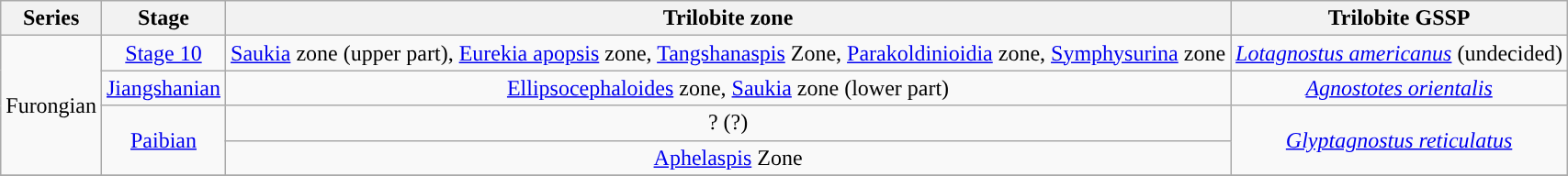<table class="wikitable" style="text-align:center;">
<tr>
<th>Series</th>
<th>Stage</th>
<th>Trilobite zone</th>
<th>Trilobite GSSP</th>
</tr>
<tr>
<td rowspan=4 style="background-color:">Furongian</td>
<td style="background-color:"><a href='#'>Stage 10</a></td>
<td><a href='#'>Saukia</a> zone (upper part), <a href='#'>Eurekia apopsis</a> zone, <a href='#'>Tangshanaspis</a> Zone, <a href='#'>Parakoldinioidia</a> zone, <a href='#'>Symphysurina</a> zone</td>
<td><em><a href='#'>Lotagnostus americanus</a></em> (undecided)</td>
</tr>
<tr>
<td style="background-color:"><a href='#'>Jiangshanian</a></td>
<td><a href='#'>Ellipsocephaloides</a> zone, <a href='#'>Saukia</a> zone (lower part)</td>
<td><em><a href='#'>Agnostotes orientalis</a></em></td>
</tr>
<tr>
<td rowspan=2 style="background-color:"><a href='#'>Paibian</a></td>
<td>? (?)</td>
<td rowspan=2><em><a href='#'>Glyptagnostus reticulatus</a></em></td>
</tr>
<tr>
<td><a href='#'>Aphelaspis</a> Zone</td>
</tr>
<tr>
</tr>
</table>
